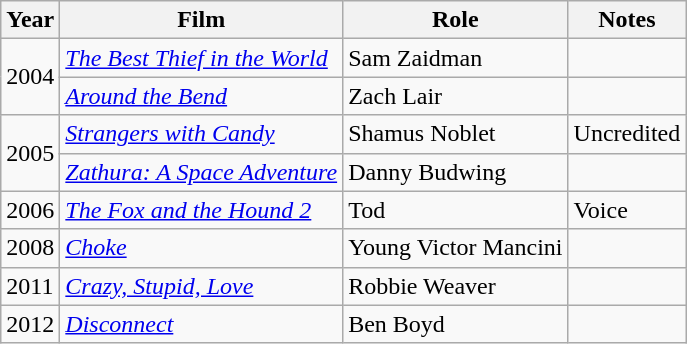<table class="wikitable sortable">
<tr>
<th scope="col">Year</th>
<th scope="col">Film</th>
<th scope="col">Role</th>
<th scope="col">Notes</th>
</tr>
<tr>
<td rowspan=2>2004</td>
<td><em><a href='#'>The Best Thief in the World</a></em></td>
<td>Sam Zaidman</td>
<td></td>
</tr>
<tr>
<td><em><a href='#'>Around the Bend</a></em></td>
<td>Zach Lair</td>
<td></td>
</tr>
<tr>
<td rowspan=2>2005</td>
<td><em><a href='#'>Strangers with Candy</a></em></td>
<td>Shamus Noblet</td>
<td>Uncredited</td>
</tr>
<tr>
<td><em><a href='#'>Zathura: A Space Adventure</a></em></td>
<td>Danny Budwing</td>
<td></td>
</tr>
<tr>
<td>2006</td>
<td><em><a href='#'>The Fox and the Hound 2</a></em></td>
<td>Tod</td>
<td>Voice</td>
</tr>
<tr>
<td>2008</td>
<td><em><a href='#'>Choke</a></em></td>
<td>Young Victor Mancini</td>
<td></td>
</tr>
<tr>
<td>2011</td>
<td><em><a href='#'>Crazy, Stupid, Love</a></em></td>
<td>Robbie Weaver</td>
<td></td>
</tr>
<tr>
<td>2012</td>
<td><em><a href='#'>Disconnect</a></em></td>
<td>Ben Boyd</td>
<td></td>
</tr>
</table>
